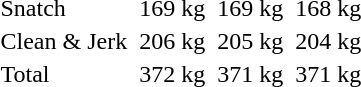<table>
<tr>
<td>Snatch</td>
<td></td>
<td>169 kg</td>
<td></td>
<td>169 kg</td>
<td></td>
<td>168 kg</td>
</tr>
<tr>
<td>Clean & Jerk</td>
<td></td>
<td>206 kg</td>
<td></td>
<td>205 kg</td>
<td></td>
<td>204 kg</td>
</tr>
<tr>
<td>Total</td>
<td></td>
<td>372 kg</td>
<td></td>
<td>371 kg</td>
<td></td>
<td>371 kg</td>
</tr>
</table>
